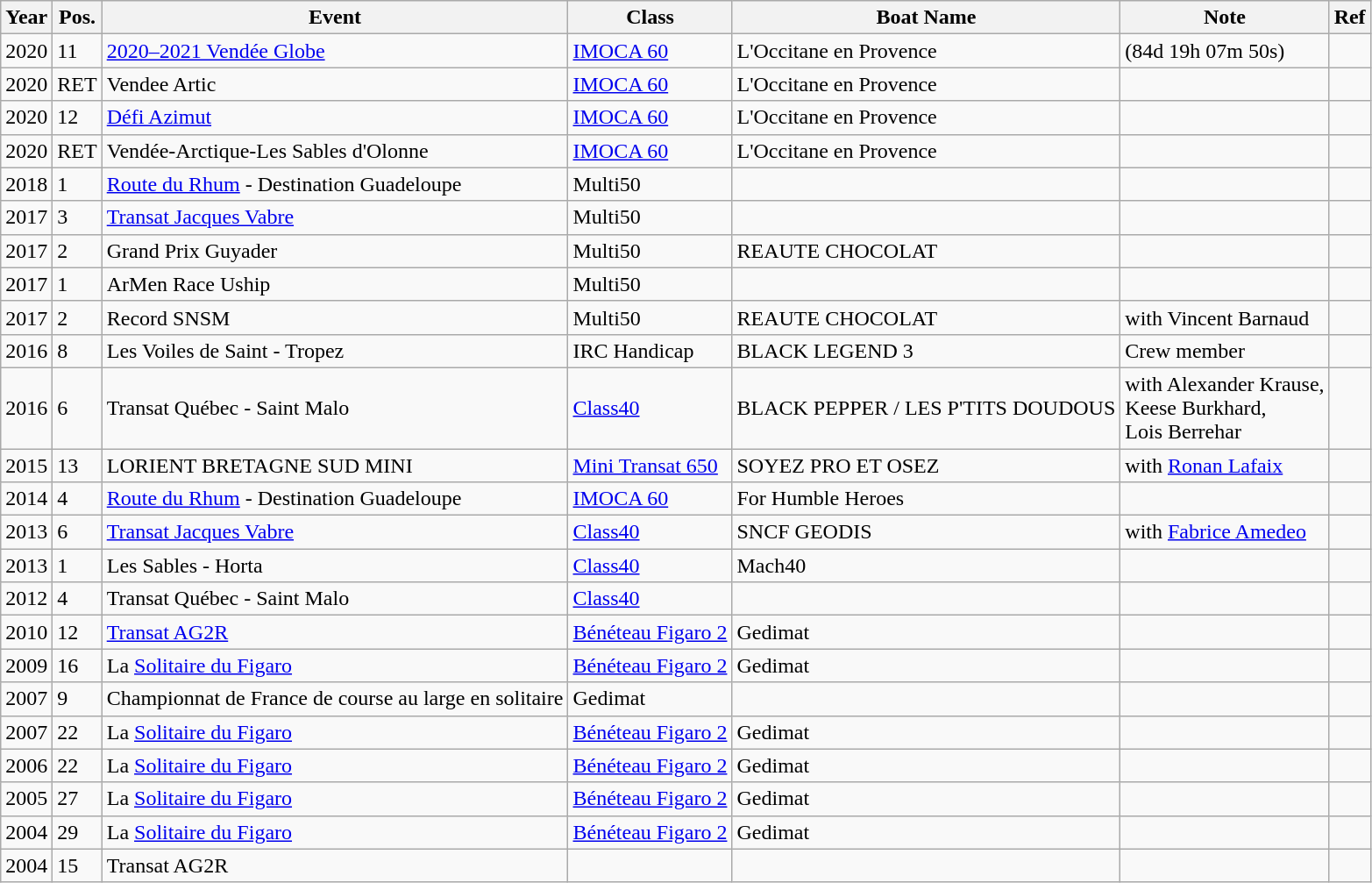<table class="wikitable sortable">
<tr>
<th>Year</th>
<th>Pos.</th>
<th>Event</th>
<th>Class</th>
<th>Boat Name</th>
<th>Note</th>
<th>Ref</th>
</tr>
<tr>
<td>2020</td>
<td>11</td>
<td><a href='#'>2020–2021 Vendée Globe</a></td>
<td><a href='#'>IMOCA 60</a></td>
<td>L'Occitane en Provence</td>
<td>(84d 19h 07m 50s)</td>
<td></td>
</tr>
<tr>
<td>2020</td>
<td>RET</td>
<td>Vendee Artic</td>
<td><a href='#'>IMOCA 60</a></td>
<td>L'Occitane en Provence</td>
<td></td>
<td></td>
</tr>
<tr>
<td>2020</td>
<td>12</td>
<td><a href='#'>Défi Azimut</a></td>
<td><a href='#'>IMOCA 60</a></td>
<td>L'Occitane en Provence</td>
<td></td>
<td></td>
</tr>
<tr>
<td>2020</td>
<td>RET</td>
<td>Vendée-Arctique-Les Sables d'Olonne</td>
<td><a href='#'>IMOCA 60</a></td>
<td>L'Occitane en Provence</td>
<td></td>
<td></td>
</tr>
<tr>
<td>2018</td>
<td>1</td>
<td><a href='#'>Route du Rhum</a> - Destination Guadeloupe</td>
<td>Multi50</td>
<td></td>
<td></td>
<td></td>
</tr>
<tr>
<td>2017</td>
<td>3</td>
<td><a href='#'>Transat Jacques Vabre</a></td>
<td>Multi50</td>
<td></td>
<td></td>
<td></td>
</tr>
<tr>
<td>2017</td>
<td>2</td>
<td>Grand Prix Guyader</td>
<td>Multi50</td>
<td>REAUTE CHOCOLAT</td>
<td></td>
<td></td>
</tr>
<tr>
<td>2017</td>
<td>1</td>
<td>ArMen Race Uship</td>
<td>Multi50</td>
<td></td>
<td></td>
<td></td>
</tr>
<tr>
<td>2017</td>
<td>2</td>
<td>Record SNSM</td>
<td>Multi50</td>
<td>REAUTE CHOCOLAT</td>
<td>with Vincent Barnaud</td>
<td></td>
</tr>
<tr>
<td>2016</td>
<td>8</td>
<td>Les Voiles de Saint - Tropez</td>
<td>IRC Handicap</td>
<td>BLACK LEGEND 3</td>
<td>Crew member</td>
<td></td>
</tr>
<tr>
<td>2016</td>
<td>6</td>
<td>Transat Québec - Saint Malo</td>
<td><a href='#'>Class40</a></td>
<td>BLACK PEPPER / LES P'TITS DOUDOUS</td>
<td>with Alexander Krause,<br>Keese Burkhard,<br>Lois Berrehar</td>
<td></td>
</tr>
<tr>
<td>2015</td>
<td>13</td>
<td>LORIENT BRETAGNE SUD MINI</td>
<td><a href='#'>Mini Transat 650</a></td>
<td>SOYEZ PRO ET OSEZ</td>
<td>with <a href='#'>Ronan Lafaix</a></td>
<td></td>
</tr>
<tr>
<td>2014</td>
<td>4</td>
<td><a href='#'>Route du Rhum</a> - Destination Guadeloupe</td>
<td><a href='#'>IMOCA 60</a></td>
<td>For Humble Heroes</td>
<td></td>
<td></td>
</tr>
<tr>
<td>2013</td>
<td>6</td>
<td><a href='#'>Transat Jacques Vabre</a></td>
<td><a href='#'>Class40</a></td>
<td>SNCF GEODIS</td>
<td>with <a href='#'>Fabrice Amedeo</a></td>
<td></td>
</tr>
<tr>
<td>2013</td>
<td>1</td>
<td>Les Sables - Horta</td>
<td><a href='#'>Class40</a></td>
<td>Mach40</td>
<td></td>
<td></td>
</tr>
<tr>
<td>2012</td>
<td>4</td>
<td>Transat Québec - Saint Malo</td>
<td><a href='#'>Class40</a></td>
<td></td>
<td></td>
<td></td>
</tr>
<tr>
<td>2010</td>
<td>12</td>
<td><a href='#'>Transat AG2R</a></td>
<td><a href='#'>Bénéteau Figaro 2</a></td>
<td>Gedimat</td>
<td></td>
<td></td>
</tr>
<tr>
<td>2009</td>
<td>16</td>
<td>La <a href='#'>Solitaire du Figaro</a></td>
<td><a href='#'>Bénéteau Figaro 2</a></td>
<td>Gedimat</td>
<td></td>
<td></td>
</tr>
<tr>
<td>2007</td>
<td>9</td>
<td>Championnat de France de course au large en solitaire</td>
<td>Gedimat</td>
<td></td>
<td></td>
<td></td>
</tr>
<tr>
<td>2007</td>
<td>22</td>
<td>La <a href='#'>Solitaire du Figaro</a></td>
<td><a href='#'>Bénéteau Figaro 2</a></td>
<td>Gedimat</td>
<td></td>
<td></td>
</tr>
<tr>
<td>2006</td>
<td>22</td>
<td>La <a href='#'>Solitaire du Figaro</a></td>
<td><a href='#'>Bénéteau Figaro 2</a></td>
<td>Gedimat</td>
<td></td>
<td></td>
</tr>
<tr>
<td>2005</td>
<td>27</td>
<td>La <a href='#'>Solitaire du Figaro</a></td>
<td><a href='#'>Bénéteau Figaro 2</a></td>
<td>Gedimat</td>
<td></td>
<td></td>
</tr>
<tr>
<td>2004</td>
<td>29</td>
<td>La <a href='#'>Solitaire du Figaro</a></td>
<td><a href='#'>Bénéteau Figaro 2</a></td>
<td>Gedimat</td>
<td></td>
<td></td>
</tr>
<tr>
<td>2004</td>
<td>15</td>
<td>Transat AG2R</td>
<td></td>
<td></td>
<td></td>
<td></td>
</tr>
</table>
